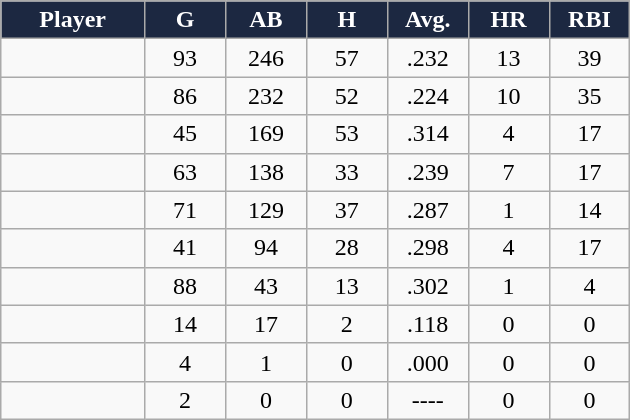<table class="wikitable sortable">
<tr>
<th style="background:#1c2841; color:white; width:16%;">Player</th>
<th style="background:#1c2841; color:white; width:9%;">G</th>
<th style="background:#1c2841; color:white; width:9%;">AB</th>
<th style="background:#1c2841; color:white; width:9%;">H</th>
<th style="background:#1c2841; color:white; width:9%;">Avg.</th>
<th style="background:#1c2841; color:white; width:9%;">HR</th>
<th style="background:#1c2841; color:white; width:9%;">RBI</th>
</tr>
<tr style="text-align:center;">
<td></td>
<td>93</td>
<td>246</td>
<td>57</td>
<td>.232</td>
<td>13</td>
<td>39</td>
</tr>
<tr style="text-align:center;">
<td></td>
<td>86</td>
<td>232</td>
<td>52</td>
<td>.224</td>
<td>10</td>
<td>35</td>
</tr>
<tr style="text-align:center;">
<td></td>
<td>45</td>
<td>169</td>
<td>53</td>
<td>.314</td>
<td>4</td>
<td>17</td>
</tr>
<tr style="text-align:center;">
<td></td>
<td>63</td>
<td>138</td>
<td>33</td>
<td>.239</td>
<td>7</td>
<td>17</td>
</tr>
<tr style="text-align:center;">
<td></td>
<td>71</td>
<td>129</td>
<td>37</td>
<td>.287</td>
<td>1</td>
<td>14</td>
</tr>
<tr style="text-align:center;">
<td></td>
<td>41</td>
<td>94</td>
<td>28</td>
<td>.298</td>
<td>4</td>
<td>17</td>
</tr>
<tr style="text-align:center;">
<td></td>
<td>88</td>
<td>43</td>
<td>13</td>
<td>.302</td>
<td>1</td>
<td>4</td>
</tr>
<tr style="text-align:center;">
<td></td>
<td>14</td>
<td>17</td>
<td>2</td>
<td>.118</td>
<td>0</td>
<td>0</td>
</tr>
<tr style="text-align:center;">
<td></td>
<td>4</td>
<td>1</td>
<td>0</td>
<td>.000</td>
<td>0</td>
<td>0</td>
</tr>
<tr style="text-align:center;">
<td></td>
<td>2</td>
<td>0</td>
<td>0</td>
<td>----</td>
<td>0</td>
<td>0</td>
</tr>
</table>
